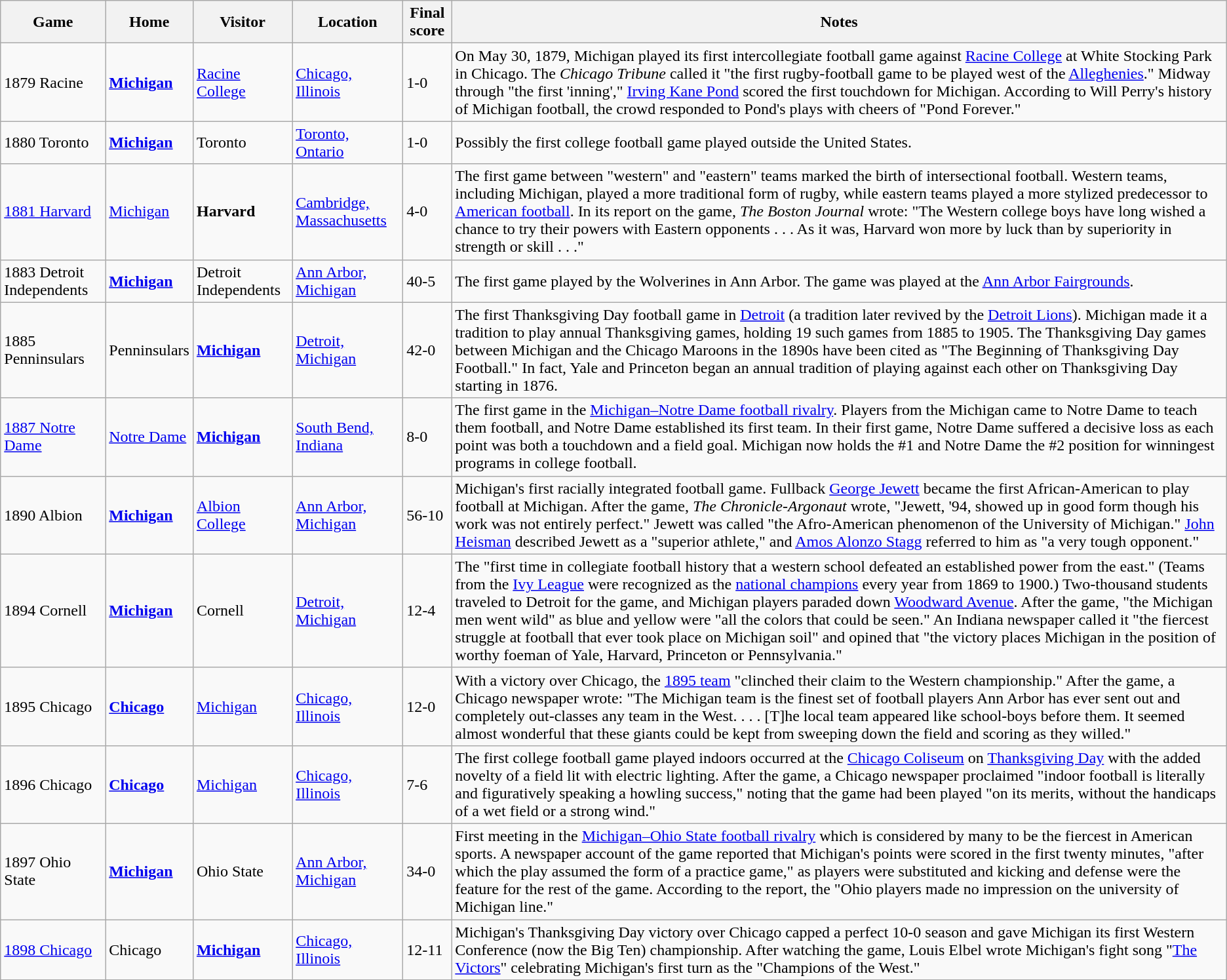<table class="wikitable">
<tr>
<th>Game</th>
<th>Home</th>
<th>Visitor</th>
<th>Location</th>
<th>Final score</th>
<th>Notes</th>
</tr>
<tr>
<td>1879 Racine</td>
<td><strong><a href='#'>Michigan</a></strong></td>
<td><a href='#'>Racine College</a></td>
<td><a href='#'>Chicago, Illinois</a></td>
<td>1-0</td>
<td>On May 30, 1879, Michigan played its first intercollegiate football game against <a href='#'>Racine College</a> at White Stocking Park in Chicago. The <em>Chicago Tribune</em> called it "the first rugby-football game to be played west of the <a href='#'>Alleghenies</a>." Midway through "the first 'inning'," <a href='#'>Irving Kane Pond</a> scored the first touchdown for Michigan. According to Will Perry's history of Michigan football, the crowd responded to Pond's plays with cheers of "Pond Forever."</td>
</tr>
<tr>
<td>1880 Toronto</td>
<td><strong><a href='#'>Michigan</a></strong></td>
<td>Toronto</td>
<td><a href='#'>Toronto, Ontario</a></td>
<td>1-0</td>
<td>Possibly the first college football game played outside the United States.</td>
</tr>
<tr>
<td><a href='#'>1881 Harvard</a></td>
<td><a href='#'>Michigan</a></td>
<td><strong>Harvard</strong></td>
<td><a href='#'>Cambridge, Massachusetts</a></td>
<td>4-0</td>
<td>The first game between "western" and "eastern" teams marked the birth of intersectional football. Western teams, including Michigan, played a more traditional form of rugby, while eastern teams played a more stylized predecessor to <a href='#'>American football</a>. In its report on the game, <em>The Boston Journal</em> wrote: "The Western college boys have long wished a chance to try their powers with Eastern opponents . . . As it was, Harvard won more by luck than by superiority in strength or skill . . ."</td>
</tr>
<tr>
<td>1883 Detroit Independents</td>
<td><strong><a href='#'>Michigan</a></strong></td>
<td>Detroit Independents</td>
<td><a href='#'>Ann Arbor, Michigan</a></td>
<td>40-5</td>
<td>The first game played by the Wolverines in Ann Arbor. The game was played at the <a href='#'>Ann Arbor Fairgrounds</a>.</td>
</tr>
<tr>
<td>1885 Penninsulars</td>
<td>Penninsulars</td>
<td><strong><a href='#'>Michigan</a></strong></td>
<td><a href='#'>Detroit, Michigan</a></td>
<td>42-0</td>
<td>The first Thanksgiving Day football game in <a href='#'>Detroit</a> (a tradition later revived by the <a href='#'>Detroit Lions</a>). Michigan made it a tradition to play annual Thanksgiving games, holding 19 such games from 1885 to 1905. The Thanksgiving Day games between Michigan and the Chicago Maroons in the 1890s have been cited as "The Beginning of Thanksgiving Day Football." In fact, Yale and Princeton began an annual tradition of playing against each other on Thanksgiving Day starting in 1876.</td>
</tr>
<tr>
<td><a href='#'>1887 Notre Dame</a></td>
<td><a href='#'>Notre Dame</a></td>
<td><strong><a href='#'>Michigan</a></strong></td>
<td><a href='#'>South Bend, Indiana</a></td>
<td>8-0</td>
<td>The first game in the <a href='#'>Michigan–Notre Dame football rivalry</a>. Players from the Michigan came to Notre Dame to teach them football, and Notre Dame established its first team. In their first game, Notre Dame suffered a decisive loss as each point was both a touchdown and a field goal. Michigan now holds the #1 and Notre Dame the #2 position for winningest programs in college football. </td>
</tr>
<tr>
<td>1890 Albion</td>
<td><strong><a href='#'>Michigan</a></strong></td>
<td><a href='#'>Albion College</a></td>
<td><a href='#'>Ann Arbor, Michigan</a></td>
<td>56-10</td>
<td>Michigan's first racially integrated football game. Fullback <a href='#'>George Jewett</a> became the first African-American to play football at Michigan. After the game, <em>The Chronicle-Argonaut</em> wrote, "Jewett, '94, showed up in good form though his work was not entirely perfect." Jewett was called "the Afro-American phenomenon of the University of Michigan." <a href='#'>John Heisman</a> described Jewett as a "superior athlete," and <a href='#'>Amos Alonzo Stagg</a> referred to him as "a very tough opponent."</td>
</tr>
<tr>
<td>1894 Cornell</td>
<td><strong><a href='#'>Michigan</a></strong></td>
<td>Cornell</td>
<td><a href='#'>Detroit, Michigan</a></td>
<td>12-4</td>
<td>The "first time in collegiate football history that a western school defeated an established power from the east." (Teams from the <a href='#'>Ivy League</a> were recognized as the <a href='#'>national champions</a> every year from 1869 to 1900.) Two-thousand students traveled to Detroit for the game, and Michigan players paraded down <a href='#'>Woodward Avenue</a>. After the game, "the Michigan men went wild" as blue and yellow were "all the colors that could be seen." An Indiana newspaper called it "the fiercest struggle at football that ever took place on Michigan soil" and opined that "the victory places Michigan in the position of worthy foeman of Yale, Harvard, Princeton or Pennsylvania."</td>
</tr>
<tr>
<td>1895 Chicago</td>
<td><strong><a href='#'>Chicago</a></strong></td>
<td><a href='#'>Michigan</a></td>
<td><a href='#'>Chicago, Illinois</a></td>
<td>12-0</td>
<td>With a victory over Chicago, the <a href='#'>1895 team</a> "clinched their claim to the Western championship." After the game, a Chicago newspaper wrote: "The Michigan team is the finest set of football players Ann Arbor has ever sent out and completely out-classes any team in the West. . . . [T]he local team appeared like school-boys before them. It seemed almost wonderful that these giants could be kept from sweeping down the field and scoring as they willed."</td>
</tr>
<tr>
<td>1896 Chicago</td>
<td><strong><a href='#'>Chicago</a></strong></td>
<td><a href='#'>Michigan</a></td>
<td><a href='#'>Chicago, Illinois</a></td>
<td>7-6</td>
<td>The first college football game played indoors occurred at the <a href='#'>Chicago Coliseum</a> on <a href='#'>Thanksgiving Day</a> with the added novelty of a field lit with electric lighting. After the game, a Chicago newspaper proclaimed "indoor football is literally and figuratively speaking a howling success," noting that the game had been played "on its merits, without the handicaps of a wet field or a strong wind."</td>
</tr>
<tr>
<td>1897 Ohio State</td>
<td><strong><a href='#'>Michigan</a></strong></td>
<td>Ohio State</td>
<td><a href='#'>Ann Arbor, Michigan</a></td>
<td>34-0</td>
<td>First meeting in the <a href='#'>Michigan–Ohio State football rivalry</a> which is considered by many to be the fiercest in American sports. A newspaper account of the game reported that Michigan's points were scored in the first twenty minutes, "after which the play assumed the form of a practice game," as players were substituted and kicking and defense were the feature for the rest of the game. According to the report, the "Ohio players made no impression on the university of Michigan line."</td>
</tr>
<tr>
<td><a href='#'>1898 Chicago</a></td>
<td>Chicago</td>
<td><strong><a href='#'>Michigan</a></strong></td>
<td><a href='#'>Chicago, Illinois</a></td>
<td>12-11</td>
<td>Michigan's Thanksgiving Day victory over Chicago capped a perfect 10-0 season and gave Michigan its first Western Conference (now the Big Ten) championship. After watching the game, Louis Elbel wrote Michigan's fight song "<a href='#'>The Victors</a>" celebrating Michigan's first turn as the "Champions of the West."</td>
</tr>
</table>
